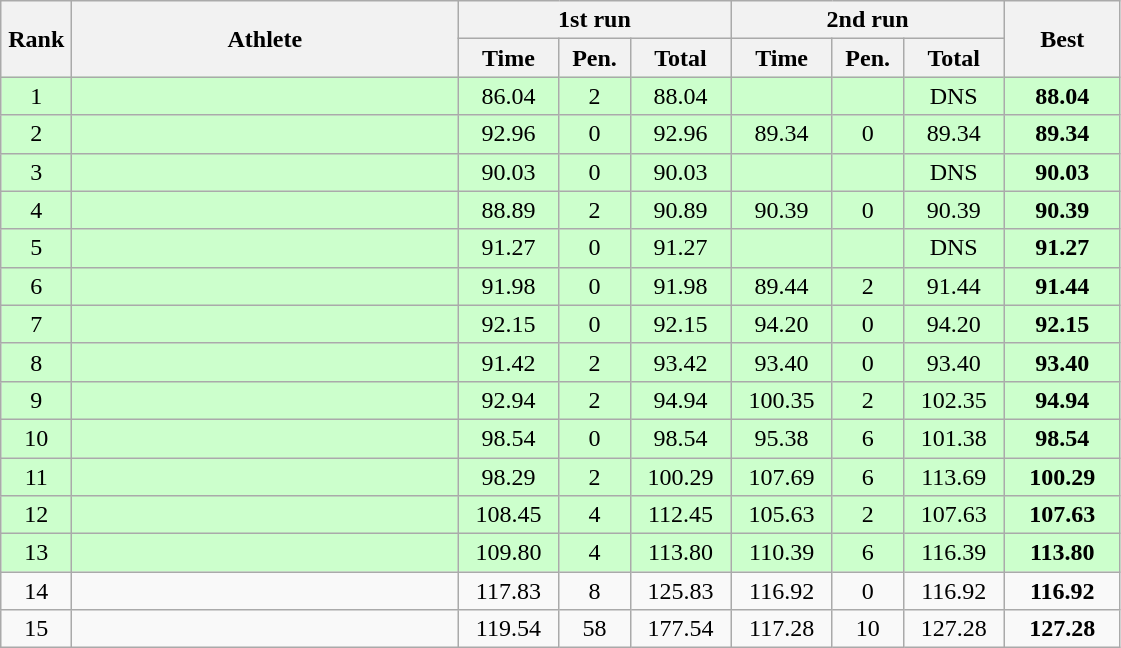<table class=wikitable style="text-align:center">
<tr>
<th rowspan=2 width=40>Rank</th>
<th rowspan=2 width=250>Athlete</th>
<th colspan=3>1st run</th>
<th colspan=3>2nd run</th>
<th rowspan=2 width=70>Best</th>
</tr>
<tr>
<th width=60>Time</th>
<th width=40>Pen.</th>
<th width=60>Total</th>
<th width=60>Time</th>
<th width=40>Pen.</th>
<th width=60>Total</th>
</tr>
<tr bgcolor="ccffcc">
<td>1</td>
<td align=left></td>
<td>86.04</td>
<td>2</td>
<td>88.04</td>
<td></td>
<td></td>
<td>DNS</td>
<td><strong>88.04</strong></td>
</tr>
<tr bgcolor="ccffcc">
<td>2</td>
<td align=left></td>
<td>92.96</td>
<td>0</td>
<td>92.96</td>
<td>89.34</td>
<td>0</td>
<td>89.34</td>
<td><strong>89.34</strong></td>
</tr>
<tr bgcolor="ccffcc">
<td>3</td>
<td align=left></td>
<td>90.03</td>
<td>0</td>
<td>90.03</td>
<td></td>
<td></td>
<td>DNS</td>
<td><strong>90.03</strong></td>
</tr>
<tr bgcolor="ccffcc">
<td>4</td>
<td align=left></td>
<td>88.89</td>
<td>2</td>
<td>90.89</td>
<td>90.39</td>
<td>0</td>
<td>90.39</td>
<td><strong>90.39</strong></td>
</tr>
<tr bgcolor="ccffcc">
<td>5</td>
<td align=left></td>
<td>91.27</td>
<td>0</td>
<td>91.27</td>
<td></td>
<td></td>
<td>DNS</td>
<td><strong>91.27</strong></td>
</tr>
<tr bgcolor="ccffcc">
<td>6</td>
<td align=left></td>
<td>91.98</td>
<td>0</td>
<td>91.98</td>
<td>89.44</td>
<td>2</td>
<td>91.44</td>
<td><strong>91.44</strong></td>
</tr>
<tr bgcolor="ccffcc">
<td>7</td>
<td align=left></td>
<td>92.15</td>
<td>0</td>
<td>92.15</td>
<td>94.20</td>
<td>0</td>
<td>94.20</td>
<td><strong>92.15</strong></td>
</tr>
<tr bgcolor="ccffcc">
<td>8</td>
<td align=left></td>
<td>91.42</td>
<td>2</td>
<td>93.42</td>
<td>93.40</td>
<td>0</td>
<td>93.40</td>
<td><strong>93.40</strong></td>
</tr>
<tr bgcolor="ccffcc">
<td>9</td>
<td align=left></td>
<td>92.94</td>
<td>2</td>
<td>94.94</td>
<td>100.35</td>
<td>2</td>
<td>102.35</td>
<td><strong>94.94</strong></td>
</tr>
<tr bgcolor="ccffcc">
<td>10</td>
<td align=left></td>
<td>98.54</td>
<td>0</td>
<td>98.54</td>
<td>95.38</td>
<td>6</td>
<td>101.38</td>
<td><strong>98.54</strong></td>
</tr>
<tr bgcolor="ccffcc">
<td>11</td>
<td align=left></td>
<td>98.29</td>
<td>2</td>
<td>100.29</td>
<td>107.69</td>
<td>6</td>
<td>113.69</td>
<td><strong>100.29</strong></td>
</tr>
<tr bgcolor="ccffcc">
<td>12</td>
<td align=left></td>
<td>108.45</td>
<td>4</td>
<td>112.45</td>
<td>105.63</td>
<td>2</td>
<td>107.63</td>
<td><strong>107.63</strong></td>
</tr>
<tr bgcolor="ccffcc">
<td>13</td>
<td align=left></td>
<td>109.80</td>
<td>4</td>
<td>113.80</td>
<td>110.39</td>
<td>6</td>
<td>116.39</td>
<td><strong>113.80</strong></td>
</tr>
<tr>
<td>14</td>
<td align=left></td>
<td>117.83</td>
<td>8</td>
<td>125.83</td>
<td>116.92</td>
<td>0</td>
<td>116.92</td>
<td><strong>116.92</strong></td>
</tr>
<tr>
<td>15</td>
<td align=left></td>
<td>119.54</td>
<td>58</td>
<td>177.54</td>
<td>117.28</td>
<td>10</td>
<td>127.28</td>
<td><strong>127.28</strong></td>
</tr>
</table>
